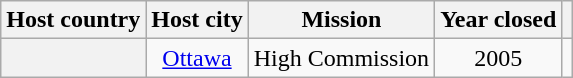<table class="wikitable plainrowheaders" style="text-align:center;">
<tr>
<th scope="col">Host country</th>
<th scope="col">Host city</th>
<th scope="col">Mission</th>
<th scope="col">Year closed</th>
<th scope="col"></th>
</tr>
<tr>
<th scope="row"></th>
<td><a href='#'>Ottawa</a></td>
<td>High Commission</td>
<td>2005</td>
<td></td>
</tr>
</table>
